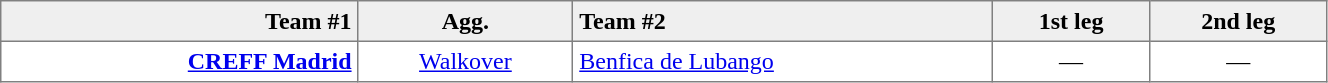<table border=1 cellspacing=0 cellpadding=4 style="border-collapse: collapse;" width=70%>
<tr bgcolor="efefef">
<th align=right>Team #1</th>
<th>Agg.</th>
<th align=left>Team #2</th>
<th>1st leg</th>
<th>2nd leg</th>
</tr>
<tr>
<td align=right><strong><a href='#'>CREFF Madrid</a></strong> </td>
<td align=center><a href='#'>Walkover</a></td>
<td> <a href='#'>Benfica de Lubango</a></td>
<td align=center>—</td>
<td align=center>—</td>
</tr>
</table>
